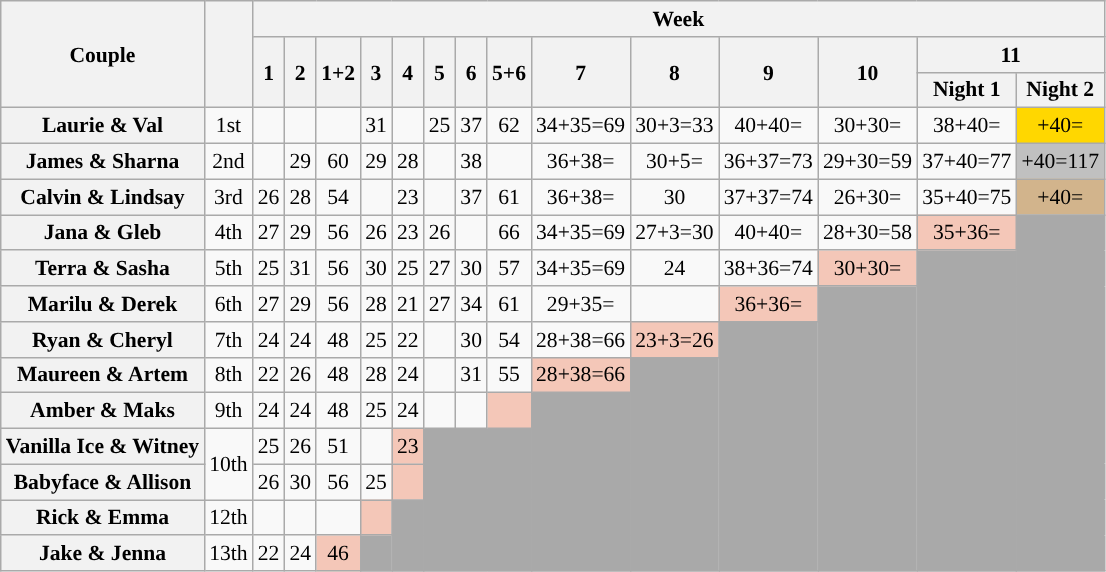<table class="wikitable sortable" style="text-align:center; font-size:90%">
<tr>
<th scope="col" rowspan="3" style="text-align:center;">Couple</th>
<th scope="col" rowspan="3" style="text-align:center;"></th>
<th colspan="14" style="text-align:center;">Week</th>
</tr>
<tr>
<th scope="col" rowspan=2>1</th>
<th scope="col" rowspan=2>2</th>
<th scope="col" rowspan=2>1+2</th>
<th scope="col" rowspan=2>3</th>
<th scope="col" rowspan=2 style="text-align:center;font-weight:normal"><strong>4</strong></th>
<th scope="col" rowspan=2 style="text-align:center;font-weight:normal"><strong>5</strong></th>
<th scope="col" rowspan=2>6</th>
<th scope="col" rowspan=2>5+6</th>
<th scope="col" rowspan=2>7</th>
<th scope="col" rowspan=2 style="text-align:center;font-weight:normal"><strong>8</strong></th>
<th scope="col" rowspan=2>9</th>
<th scope="col" rowspan=2 style="text-align:center;font-weight:normal"><strong>10</strong></th>
<th scope="col" colspan=2>11</th>
</tr>
<tr>
<th>Night 1</th>
<th>Night 2</th>
</tr>
<tr>
<th scope="row">Laurie & Val</th>
<td>1st</td>
<td></td>
<td></td>
<td></td>
<td>31</td>
<td></td>
<td>25</td>
<td>37</td>
<td>62</td>
<td>34+35=69</td>
<td>30+3=33</td>
<td>40+40=</td>
<td>30+30=</td>
<td>38+40=</td>
<td bgcolor=gold >+40=</td>
</tr>
<tr>
<th scope="row">James & Sharna</th>
<td>2nd</td>
<td></td>
<td>29</td>
<td>60</td>
<td>29</td>
<td>28</td>
<td></td>
<td>38</td>
<td></td>
<td>36+38=</td>
<td>30+5=</td>
<td>36+37=73</td>
<td>29+30=59</td>
<td>37+40=77</td>
<td bgcolor=silver >+40=117</td>
</tr>
<tr>
<th scope="row">Calvin & Lindsay</th>
<td>3rd</td>
<td>26</td>
<td>28</td>
<td>54</td>
<td></td>
<td>23</td>
<td></td>
<td>37</td>
<td>61</td>
<td>36+38=</td>
<td>30</td>
<td>37+37=74</td>
<td>26+30=</td>
<td>35+40=75</td>
<td bgcolor=tan >+40=</td>
</tr>
<tr>
<th scope="row">Jana & Gleb</th>
<td>4th</td>
<td>27</td>
<td>29</td>
<td>56</td>
<td>26</td>
<td>23</td>
<td>26</td>
<td></td>
<td>66</td>
<td>34+35=69</td>
<td>27+3=30</td>
<td>40+40=</td>
<td>28+30=58</td>
<td bgcolor=f4c7b8 >35+36=</td>
<td colspan="1" rowspan="10" style="background:darkgrey;"></td>
</tr>
<tr>
<th scope="row">Terra & Sasha</th>
<td>5th</td>
<td>25</td>
<td>31</td>
<td>56</td>
<td>30</td>
<td>25</td>
<td>27</td>
<td>30</td>
<td>57</td>
<td>34+35=69</td>
<td>24</td>
<td>38+36=74</td>
<td bgcolor=f4c7b8 >30+30=</td>
<td rowspan="9" style="background:darkgrey;"></td>
</tr>
<tr>
<th scope="row">Marilu & Derek</th>
<td>6th</td>
<td>27</td>
<td>29</td>
<td>56</td>
<td>28</td>
<td>21</td>
<td>27</td>
<td>34</td>
<td>61</td>
<td>29+35=</td>
<td></td>
<td bgcolor=f4c7b8 >36+36=</td>
<td rowspan="8" style="background:darkgrey;"></td>
</tr>
<tr>
<th scope="row">Ryan & Cheryl</th>
<td>7th</td>
<td>24</td>
<td>24</td>
<td>48</td>
<td>25</td>
<td>22</td>
<td></td>
<td>30</td>
<td>54</td>
<td>28+38=66</td>
<td bgcolor=f4c7b8 >23+3=26</td>
<td rowspan="7" style="background:darkgrey;"></td>
</tr>
<tr>
<th scope="row">Maureen & Artem</th>
<td>8th</td>
<td>22</td>
<td>26</td>
<td>48</td>
<td>28</td>
<td>24</td>
<td></td>
<td>31</td>
<td>55</td>
<td bgcolor=f4c7b8 >28+38=66</td>
<td rowspan="6" style="background:darkgrey;"></td>
</tr>
<tr>
<th scope="row">Amber & Maks</th>
<td>9th</td>
<td>24</td>
<td>24</td>
<td>48</td>
<td>25</td>
<td>24</td>
<td></td>
<td></td>
<td bgcolor=f4c7b8></td>
<td rowspan="5" style="background:darkgrey;"></td>
</tr>
<tr>
<th scope="row">Vanilla Ice & Witney</th>
<td rowspan="2">10th</td>
<td>25</td>
<td>26</td>
<td>51</td>
<td></td>
<td bgcolor=f4c7b8>23</td>
<td colspan="3" rowspan="4" style="background:darkgrey;"></td>
</tr>
<tr>
<th scope="row">Babyface & Allison</th>
<td>26</td>
<td>30</td>
<td>56</td>
<td>25</td>
<td bgcolor=f4c7b8></td>
</tr>
<tr>
<th scope="row">Rick & Emma</th>
<td>12th</td>
<td></td>
<td></td>
<td></td>
<td bgcolor=f4c7b8></td>
<td rowspan="2" style="background:darkgrey;"></td>
</tr>
<tr>
<th scope="row">Jake & Jenna</th>
<td>13th</td>
<td>22</td>
<td>24</td>
<td bgcolor=f4c7b8>46</td>
<td style="background:darkgrey;"></td>
</tr>
</table>
